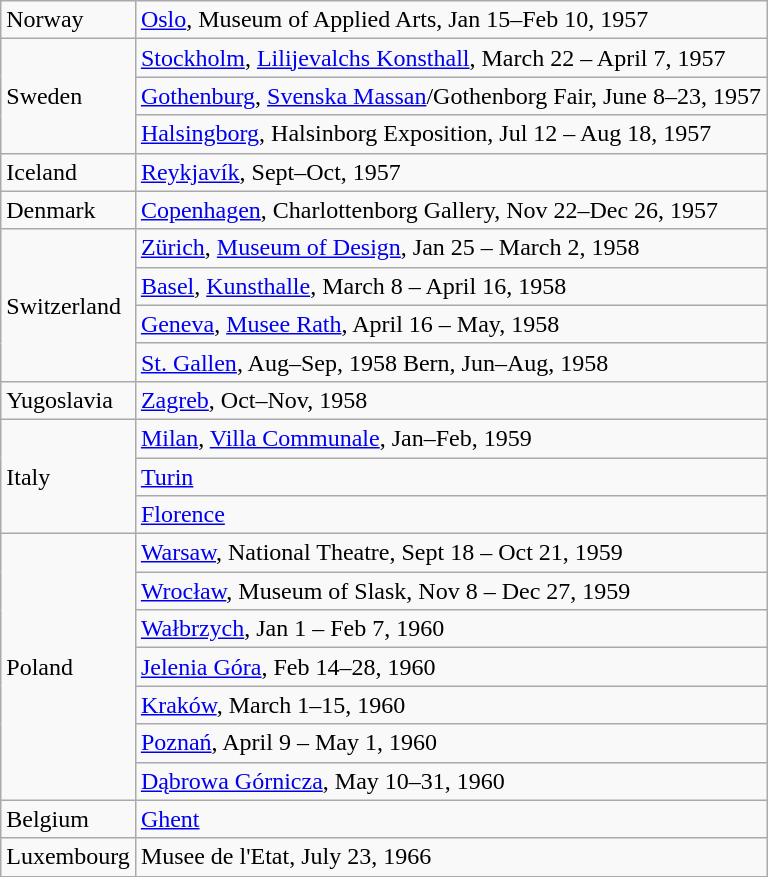<table class="wikitable mw-collapsible">
<tr>
<td>Norway</td>
<td><a href='#'>Oslo</a>, Museum of Applied Arts, Jan 15–Feb 10, 1957</td>
</tr>
<tr>
<td rowspan="3">Sweden</td>
<td><a href='#'>Stockholm</a>, <a href='#'>Lilijevalchs Konsthall</a>, March 22 – April 7, 1957</td>
</tr>
<tr>
<td><a href='#'>Gothenburg</a>, <a href='#'>Svenska Massan</a>/Gothenborg Fair, June 8–23, 1957</td>
</tr>
<tr>
<td><a href='#'>Halsingborg</a>, Halsinborg Exposition, Jul 12 – Aug 18, 1957</td>
</tr>
<tr>
<td>Iceland</td>
<td><a href='#'>Reykjavík</a>, Sept–Oct, 1957</td>
</tr>
<tr>
<td>Denmark</td>
<td><a href='#'>Copenhagen</a>, Charlottenborg Gallery, Nov 22–Dec 26, 1957</td>
</tr>
<tr>
<td rowspan="4">Switzerland</td>
<td><a href='#'>Zürich</a>, <a href='#'>Museum of Design</a>, Jan 25 – March 2, 1958</td>
</tr>
<tr>
<td><a href='#'>Basel</a>, <a href='#'>Kunsthalle</a>, March 8 – April 16, 1958</td>
</tr>
<tr>
<td><a href='#'>Geneva</a>, <a href='#'>Musee Rath</a>, April 16 – May, 1958</td>
</tr>
<tr>
<td><a href='#'>St. Gallen</a>, Aug–Sep, 1958 Bern, Jun–Aug, 1958</td>
</tr>
<tr>
<td>Yugoslavia</td>
<td><a href='#'>Zagreb</a>, Oct–Nov, 1958</td>
</tr>
<tr>
<td rowspan="3">Italy</td>
<td><a href='#'>Milan</a>, <a href='#'>Villa Communale</a>, Jan–Feb, 1959</td>
</tr>
<tr>
<td><a href='#'>Turin</a></td>
</tr>
<tr>
<td><a href='#'>Florence</a></td>
</tr>
<tr>
<td rowspan="7">Poland</td>
<td><a href='#'>Warsaw</a>, National Theatre, Sept 18 – Oct 21, 1959</td>
</tr>
<tr>
<td><a href='#'>Wrocław</a>, Museum of Slask, Nov 8 – Dec 27, 1959</td>
</tr>
<tr>
<td><a href='#'>Wałbrzych</a>, Jan 1 – Feb 7, 1960</td>
</tr>
<tr>
<td><a href='#'>Jelenia Góra</a>, Feb 14–28, 1960</td>
</tr>
<tr>
<td><a href='#'>Kraków</a>, March 1–15, 1960</td>
</tr>
<tr>
<td><a href='#'>Poznań</a>, April 9 – May 1, 1960</td>
</tr>
<tr>
<td><a href='#'>Dąbrowa Górnicza</a>, May 10–31, 1960</td>
</tr>
<tr>
<td>Belgium</td>
<td><a href='#'>Ghent</a></td>
</tr>
<tr>
<td>Luxembourg</td>
<td>Musee de l'Etat, July 23, 1966</td>
</tr>
</table>
